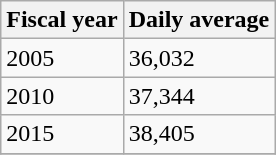<table class="wikitable">
<tr>
<th>Fiscal year</th>
<th>Daily average</th>
</tr>
<tr>
<td>2005</td>
<td>36,032</td>
</tr>
<tr>
<td>2010</td>
<td>37,344</td>
</tr>
<tr>
<td>2015</td>
<td>38,405</td>
</tr>
<tr>
</tr>
</table>
